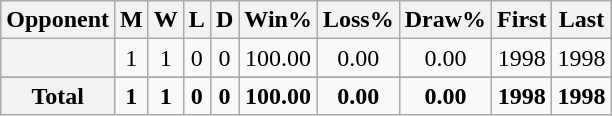<table class="wikitable plainrowheaders sortable" style="text-align:center">
<tr>
<th scope="col">Opponent</th>
<th scope="col">M</th>
<th scope="col">W</th>
<th scope="col">L</th>
<th scope="col">D</th>
<th scope="col">Win%</th>
<th scope="col">Loss%</th>
<th scope="col">Draw%</th>
<th scope="col">First</th>
<th scope="col">Last</th>
</tr>
<tr>
<th scope="row"></th>
<td>1</td>
<td>1</td>
<td>0</td>
<td>0</td>
<td>100.00</td>
<td>0.00</td>
<td>0.00</td>
<td>1998</td>
<td>1998</td>
</tr>
<tr>
</tr>
<tr class="sortbottom">
<th scope="row" style="text-align:center"><strong>Total</strong></th>
<td><strong>1</strong></td>
<td><strong>1</strong></td>
<td><strong>0</strong></td>
<td><strong>0</strong></td>
<td><strong>100.00</strong></td>
<td><strong>0.00</strong></td>
<td><strong>0.00</strong></td>
<td><strong>1998</strong></td>
<td><strong>1998</strong></td>
</tr>
</table>
